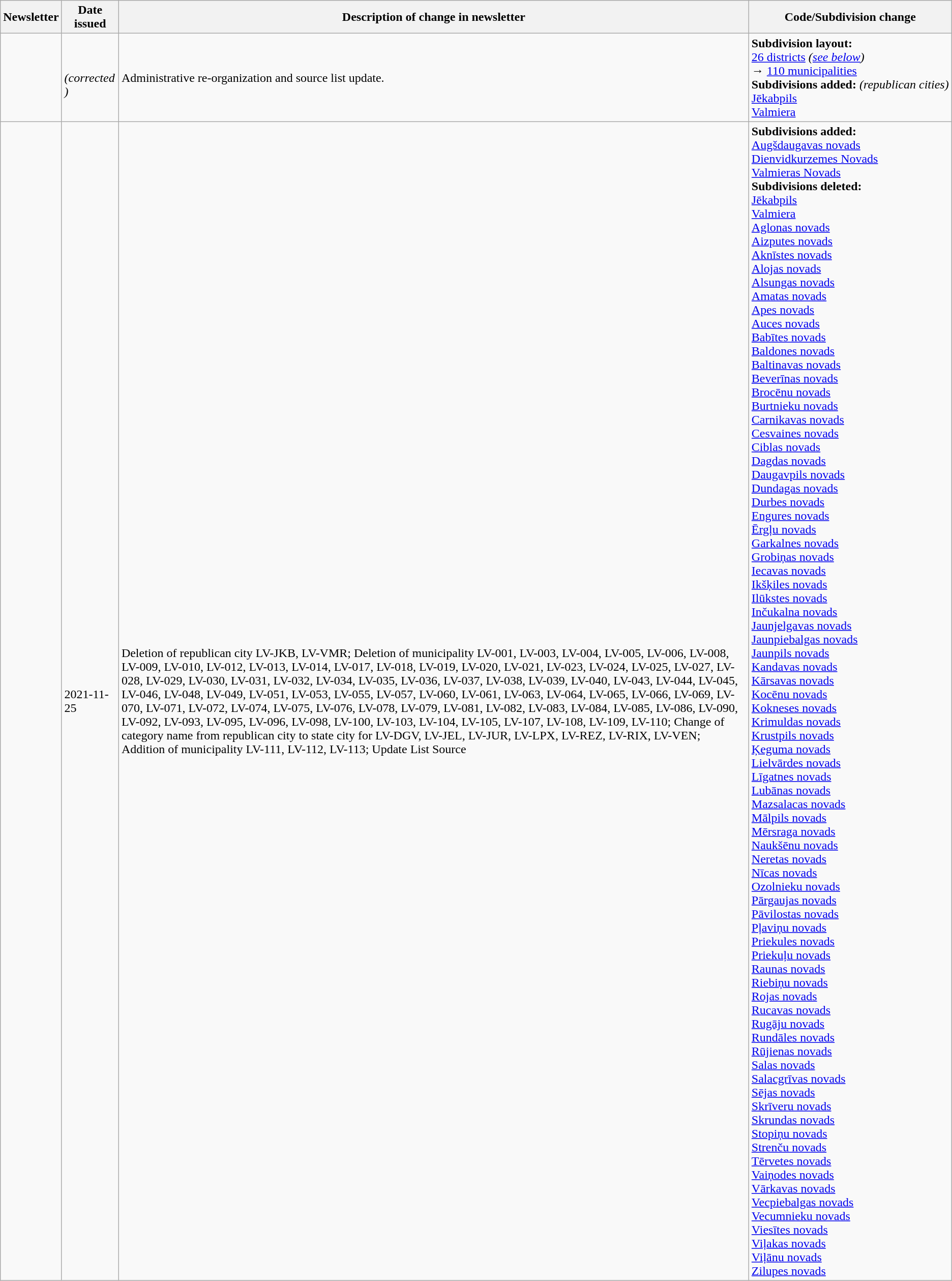<table class="wikitable">
<tr>
<th>Newsletter</th>
<th>Date issued</th>
<th>Description of change in newsletter</th>
<th>Code/Subdivision change</th>
</tr>
<tr>
<td id="II-3"></td>
<td><br> <em>(corrected<br> )</em></td>
<td>Administrative re-organization and source list update.</td>
<td style=white-space:nowrap><strong>Subdivision layout:</strong><br> <a href='#'>26 districts</a> <em>(<a href='#'>see below</a>)</em><br> → <a href='#'>110 municipalities</a><br> <strong>Subdivisions added:</strong> <em>(republican cities)</em><br>  <a href='#'>Jēkabpils</a><br>  <a href='#'>Valmiera</a></td>
</tr>
<tr>
<td></td>
<td>2021-11-25</td>
<td>Deletion of republican city LV-JKB, LV-VMR; Deletion of municipality LV-001, LV-003, LV-004, LV-005, LV-006, LV-008, LV-009, LV-010, LV-012, LV-013, LV-014, LV-017, LV-018, LV-019, LV-020, LV-021, LV-023, LV-024, LV-025, LV-027, LV-028, LV-029, LV-030, LV-031, LV-032, LV-034, LV-035, LV-036, LV-037, LV-038, LV-039, LV-040, LV-043, LV-044, LV-045, LV-046, LV-048, LV-049, LV-051, LV-053, LV-055, LV-057, LV-060, LV-061, LV-063, LV-064, LV-065, LV-066, LV-069, LV-070, LV-071, LV-072, LV-074, LV-075, LV-076, LV-078, LV-079, LV-081, LV-082, LV-083, LV-084, LV-085, LV-086, LV-090, LV-092, LV-093, LV-095, LV-096, LV-098, LV-100, LV-103, LV-104, LV-105, LV-107, LV-108, LV-109, LV-110; Change of category name from republican city to state city for LV-DGV, LV-JEL, LV-JUR, LV-LPX, LV-REZ, LV-RIX, LV-VEN; Addition of municipality LV-111, LV-112, LV-113; Update List Source</td>
<td style=white-space:nowrap><strong>Subdivisions added:</strong> <br>  <a href='#'>Augšdaugavas novads</a><br>  <a href='#'>Dienvidkurzemes Novads</a><br>  <a href='#'>Valmieras Novads</a><br><strong>Subdivisions deleted:</strong> <br>  <a href='#'>Jēkabpils</a><br>  <a href='#'>Valmiera</a><br>  <a href='#'>Aglonas novads</a><br>  <a href='#'>Aizputes novads</a><br>  <a href='#'>Aknīstes novads</a><br>  <a href='#'>Alojas novads</a><br>  <a href='#'>Alsungas novads</a><br>  <a href='#'>Amatas novads</a><br>  <a href='#'>Apes novads</a><br>  <a href='#'>Auces novads</a><br>  <a href='#'>Babītes novads</a><br>  <a href='#'>Baldones novads</a><br>  <a href='#'>Baltinavas novads</a><br>  <a href='#'>Beverīnas novads</a><br>  <a href='#'>Brocēnu novads</a><br>  <a href='#'>Burtnieku novads</a><br>  <a href='#'>Carnikavas novads</a><br>  <a href='#'>Cesvaines novads</a><br>  <a href='#'>Ciblas novads</a><br>  <a href='#'>Dagdas novads</a><br>  <a href='#'>Daugavpils novads</a><br>  <a href='#'>Dundagas novads</a><br>  <a href='#'>Durbes novads</a><br>  <a href='#'>Engures novads</a><br>  <a href='#'>Ērgļu novads</a><br>  <a href='#'>Garkalnes novads</a><br>  <a href='#'>Grobiņas novads</a><br>  <a href='#'>Iecavas novads</a><br>  <a href='#'>Ikšķiles novads</a><br>  <a href='#'>Ilūkstes novads</a><br>  <a href='#'>Inčukalna novads</a><br>  <a href='#'>Jaunjelgavas novads</a><br>  <a href='#'>Jaunpiebalgas novads</a><br>  <a href='#'>Jaunpils novads</a><br>  <a href='#'>Kandavas novads</a><br>  <a href='#'>Kārsavas novads</a><br>  <a href='#'>Kocēnu novads</a><br>  <a href='#'>Kokneses novads</a><br>  <a href='#'>Krimuldas novads</a><br>  <a href='#'>Krustpils novads</a><br>  <a href='#'>Ķeguma novads</a><br>  <a href='#'>Lielvārdes novads</a><br>  <a href='#'>Līgatnes novads</a><br>  <a href='#'>Lubānas novads</a><br>  <a href='#'>Mazsalacas novads</a><br>  <a href='#'>Mālpils novads</a><br>  <a href='#'>Mērsraga novads</a><br>  <a href='#'>Naukšēnu novads</a><br>  <a href='#'>Neretas novads</a><br>  <a href='#'>Nīcas novads</a><br>  <a href='#'>Ozolnieku novads</a><br>  <a href='#'>Pārgaujas novads</a><br>  <a href='#'>Pāvilostas novads</a><br>  <a href='#'>Pļaviņu novads</a><br>  <a href='#'>Priekules novads</a><br>  <a href='#'>Priekuļu novads</a><br>  <a href='#'>Raunas novads</a><br>  <a href='#'>Riebiņu novads</a><br>  <a href='#'>Rojas novads</a><br>  <a href='#'>Rucavas novads</a><br>  <a href='#'>Rugāju novads</a><br>  <a href='#'>Rundāles novads</a><br>  <a href='#'>Rūjienas novads</a><br>  <a href='#'>Salas novads</a><br>  <a href='#'>Salacgrīvas novads</a><br>  <a href='#'>Sējas novads</a><br>  <a href='#'>Skrīveru novads</a><br>  <a href='#'>Skrundas novads</a><br>  <a href='#'>Stopiņu novads</a><br>  <a href='#'>Strenču novads</a><br>  <a href='#'>Tērvetes novads</a><br>  <a href='#'>Vaiņodes novads</a><br>  <a href='#'>Vārkavas novads</a><br>  <a href='#'>Vecpiebalgas novads</a><br>  <a href='#'>Vecumnieku novads</a><br>  <a href='#'>Viesītes novads</a><br>  <a href='#'>Viļakas novads</a><br>  <a href='#'>Viļānu novads</a><br>  <a href='#'>Zilupes novads</a></td>
</tr>
</table>
